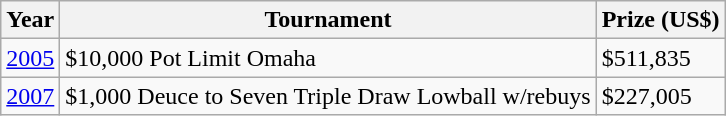<table class="wikitable">
<tr>
<th>Year</th>
<th>Tournament</th>
<th>Prize (US$)</th>
</tr>
<tr>
<td><a href='#'>2005</a></td>
<td>$10,000 Pot Limit Omaha</td>
<td>$511,835</td>
</tr>
<tr>
<td><a href='#'>2007</a></td>
<td>$1,000 Deuce to Seven Triple Draw Lowball w/rebuys</td>
<td>$227,005</td>
</tr>
</table>
